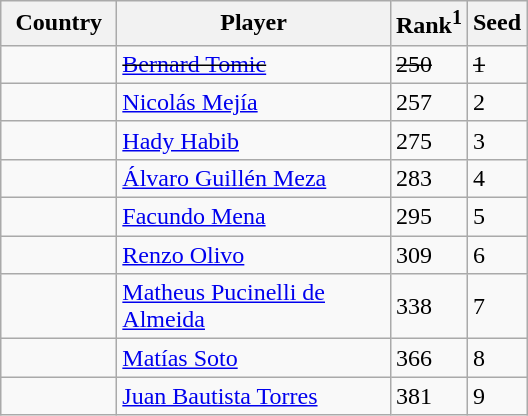<table class="sortable wikitable">
<tr>
<th width="70">Country</th>
<th width="175">Player</th>
<th>Rank<sup>1</sup></th>
<th>Seed</th>
</tr>
<tr>
<td><s></s></td>
<td><s><a href='#'>Bernard Tomic</a></s></td>
<td><s>250</s></td>
<td><s>1</s></td>
</tr>
<tr>
<td></td>
<td><a href='#'>Nicolás Mejía</a></td>
<td>257</td>
<td>2</td>
</tr>
<tr>
<td></td>
<td><a href='#'>Hady Habib</a></td>
<td>275</td>
<td>3</td>
</tr>
<tr>
<td></td>
<td><a href='#'>Álvaro Guillén Meza</a></td>
<td>283</td>
<td>4</td>
</tr>
<tr>
<td></td>
<td><a href='#'>Facundo Mena</a></td>
<td>295</td>
<td>5</td>
</tr>
<tr>
<td></td>
<td><a href='#'>Renzo Olivo</a></td>
<td>309</td>
<td>6</td>
</tr>
<tr>
<td></td>
<td><a href='#'>Matheus Pucinelli de Almeida</a></td>
<td>338</td>
<td>7</td>
</tr>
<tr>
<td></td>
<td><a href='#'>Matías Soto</a></td>
<td>366</td>
<td>8</td>
</tr>
<tr>
<td></td>
<td><a href='#'>Juan Bautista Torres</a></td>
<td>381</td>
<td>9</td>
</tr>
</table>
